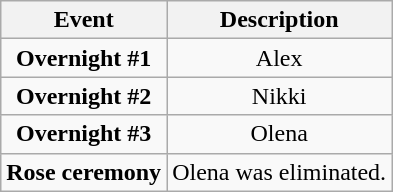<table class="wikitable sortable" style="text-align:center;">
<tr>
<th>Event</th>
<th>Description</th>
</tr>
<tr>
<td><strong>Overnight #1</strong></td>
<td>Alex</td>
</tr>
<tr>
<td><strong>Overnight #2</strong></td>
<td>Nikki</td>
</tr>
<tr>
<td><strong>Overnight #3</strong></td>
<td>Olena</td>
</tr>
<tr>
<td><strong>Rose ceremony</strong></td>
<td>Olena was eliminated.</td>
</tr>
</table>
